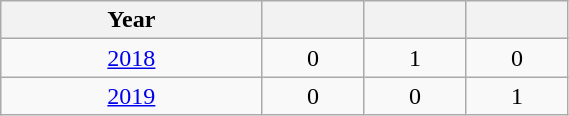<table class="wikitable" width=30% style="font-size:100%; text-align:center;">
<tr>
<th>Year</th>
<th></th>
<th></th>
<th></th>
</tr>
<tr>
<td><a href='#'>2018</a></td>
<td>0</td>
<td>1</td>
<td>0</td>
</tr>
<tr>
<td><a href='#'>2019</a></td>
<td>0</td>
<td>0</td>
<td>1</td>
</tr>
</table>
